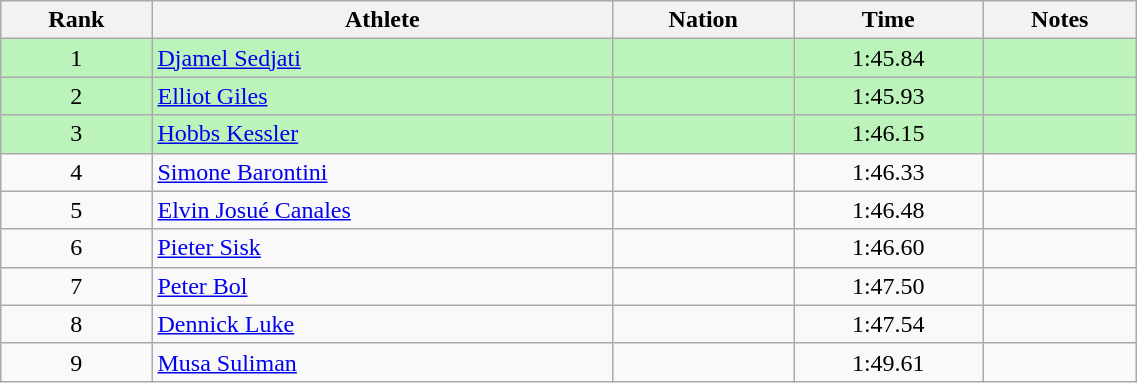<table class="wikitable sortable" style="text-align:center;width: 60%;">
<tr>
<th>Rank</th>
<th>Athlete</th>
<th>Nation</th>
<th>Time</th>
<th>Notes</th>
</tr>
<tr bgcolor=#bbf3bb>
<td>1</td>
<td align=left><a href='#'>Djamel Sedjati</a></td>
<td align=left></td>
<td>1:45.84</td>
<td></td>
</tr>
<tr bgcolor=#bbf3bb>
<td>2</td>
<td align=left><a href='#'>Elliot Giles</a></td>
<td align=left></td>
<td>1:45.93</td>
<td></td>
</tr>
<tr bgcolor=#bbf3bb>
<td>3</td>
<td align=left><a href='#'>Hobbs Kessler</a></td>
<td align=left></td>
<td>1:46.15</td>
<td></td>
</tr>
<tr>
<td>4</td>
<td align=left><a href='#'>Simone Barontini</a></td>
<td align=left></td>
<td>1:46.33</td>
<td></td>
</tr>
<tr>
<td>5</td>
<td align=left><a href='#'>Elvin Josué Canales</a></td>
<td align=left></td>
<td>1:46.48</td>
<td></td>
</tr>
<tr>
<td>6</td>
<td align=left><a href='#'>Pieter Sisk</a></td>
<td align=left></td>
<td>1:46.60</td>
<td></td>
</tr>
<tr>
<td>7</td>
<td align=left><a href='#'>Peter Bol</a></td>
<td align=left></td>
<td>1:47.50</td>
<td></td>
</tr>
<tr>
<td>8</td>
<td align=left><a href='#'>Dennick Luke</a></td>
<td align=left></td>
<td>1:47.54</td>
<td></td>
</tr>
<tr>
<td>9</td>
<td align=left><a href='#'>Musa Suliman</a></td>
<td align=left></td>
<td>1:49.61</td>
<td></td>
</tr>
</table>
